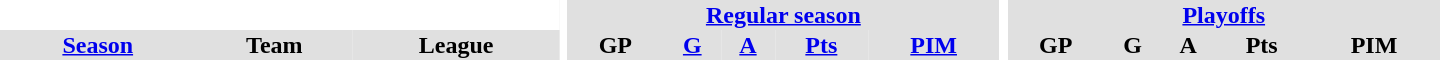<table border="0" cellpadding="1" cellspacing="0" style="text-align:center; width:60em">
<tr bgcolor="#e0e0e0">
<th colspan="3" bgcolor="#ffffff"></th>
<th rowspan="99" bgcolor="#ffffff"></th>
<th colspan="5"><a href='#'>Regular season</a></th>
<th rowspan="99" bgcolor="#ffffff"></th>
<th colspan="5"><a href='#'>Playoffs</a></th>
</tr>
<tr bgcolor="#e0e0e0">
<th><a href='#'>Season</a></th>
<th>Team</th>
<th>League</th>
<th>GP</th>
<th><a href='#'>G</a></th>
<th><a href='#'>A</a></th>
<th><a href='#'>Pts</a></th>
<th><a href='#'>PIM</a></th>
<th>GP</th>
<th>G</th>
<th>A</th>
<th>Pts</th>
<th>PIM</th>
</tr>
</table>
